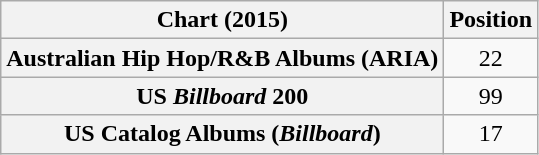<table class="wikitable sortable plainrowheaders" style="text-align:center;">
<tr>
<th>Chart (2015)</th>
<th>Position</th>
</tr>
<tr>
<th scope="row">Australian Hip Hop/R&B Albums (ARIA)</th>
<td>22</td>
</tr>
<tr>
<th scope="row">US <em>Billboard</em> 200</th>
<td>99</td>
</tr>
<tr>
<th scope="row">US Catalog Albums (<em>Billboard</em>)</th>
<td>17</td>
</tr>
</table>
